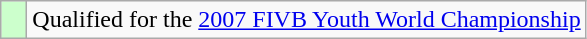<table class="wikitable" style="text-align: left;">
<tr>
<td width=10px bgcolor=#ccffcc></td>
<td>Qualified for the <a href='#'>2007 FIVB Youth World Championship</a></td>
</tr>
</table>
